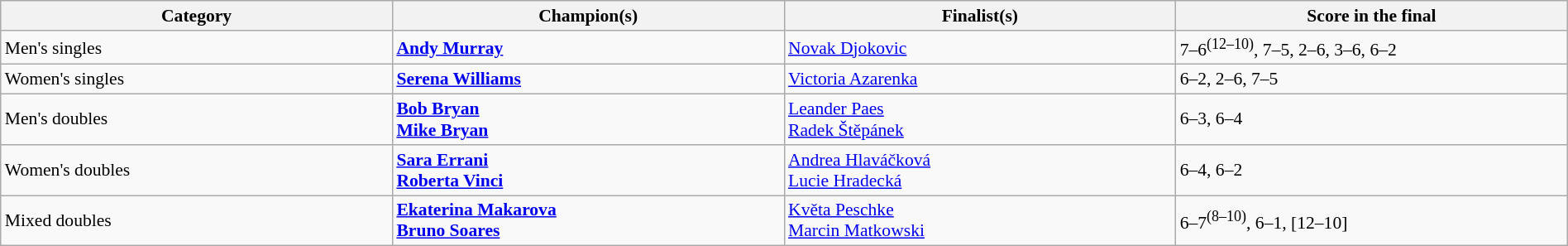<table class="wikitable" style="font-size:90%;" width=100%>
<tr>
<th width=25%>Category</th>
<th width=25%>Champion(s)</th>
<th width=25%>Finalist(s)</th>
<th width=25%>Score in the final</th>
</tr>
<tr>
<td>Men's singles</td>
<td> <strong><a href='#'>Andy Murray</a></strong></td>
<td> <a href='#'>Novak Djokovic</a></td>
<td>7–6<sup>(12–10)</sup>, 7–5, 2–6, 3–6, 6–2</td>
</tr>
<tr>
<td>Women's singles</td>
<td> <strong><a href='#'>Serena Williams</a></strong></td>
<td> <a href='#'>Victoria Azarenka</a></td>
<td>6–2, 2–6, 7–5</td>
</tr>
<tr>
<td>Men's doubles</td>
<td> <strong><a href='#'>Bob Bryan</a> <br>  <a href='#'>Mike Bryan</a></strong></td>
<td> <a href='#'>Leander Paes</a> <br>  <a href='#'>Radek Štěpánek</a></td>
<td>6–3, 6–4</td>
</tr>
<tr>
<td>Women's doubles</td>
<td> <strong><a href='#'>Sara Errani</a> <br>  <a href='#'>Roberta Vinci</a></strong></td>
<td> <a href='#'>Andrea Hlaváčková</a> <br>  <a href='#'>Lucie Hradecká</a></td>
<td>6–4, 6–2</td>
</tr>
<tr>
<td>Mixed doubles</td>
<td> <strong><a href='#'>Ekaterina Makarova</a> <br>  <a href='#'>Bruno Soares</a></strong></td>
<td> <a href='#'>Květa Peschke</a> <br>  <a href='#'>Marcin Matkowski</a></td>
<td>6–7<sup>(8–10)</sup>, 6–1, [12–10]</td>
</tr>
</table>
